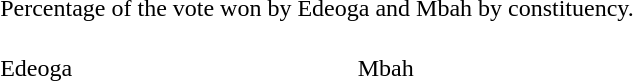<table align=center>
<tr>
<td colspan=2>Percentage of the vote won by Edeoga and Mbah by constituency.</td>
</tr>
<tr>
<td><br>Edeoga<br>  <br> </td>
<td><br>Mbah<br>  <br> </td>
</tr>
</table>
